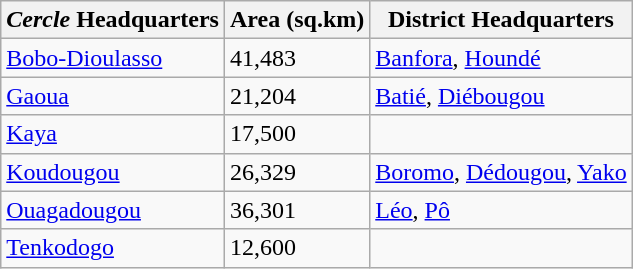<table class="wikitable">
<tr>
<th><em>Cercle</em> Headquarters</th>
<th>Area (sq.km)</th>
<th>District Headquarters</th>
</tr>
<tr>
<td><a href='#'>Bobo-Dioulasso</a></td>
<td>41,483</td>
<td><a href='#'>Banfora</a>, <a href='#'>Houndé</a></td>
</tr>
<tr>
<td><a href='#'>Gaoua</a></td>
<td>21,204</td>
<td><a href='#'>Batié</a>, <a href='#'>Diébougou</a></td>
</tr>
<tr>
<td><a href='#'>Kaya</a></td>
<td>17,500</td>
<td></td>
</tr>
<tr>
<td><a href='#'>Koudougou</a></td>
<td>26,329</td>
<td><a href='#'>Boromo</a>, <a href='#'>Dédougou</a>, <a href='#'>Yako</a></td>
</tr>
<tr>
<td><a href='#'>Ouagadougou</a></td>
<td>36,301</td>
<td><a href='#'>Léo</a>, <a href='#'>Pô</a></td>
</tr>
<tr>
<td><a href='#'>Tenkodogo</a></td>
<td>12,600</td>
<td></td>
</tr>
</table>
